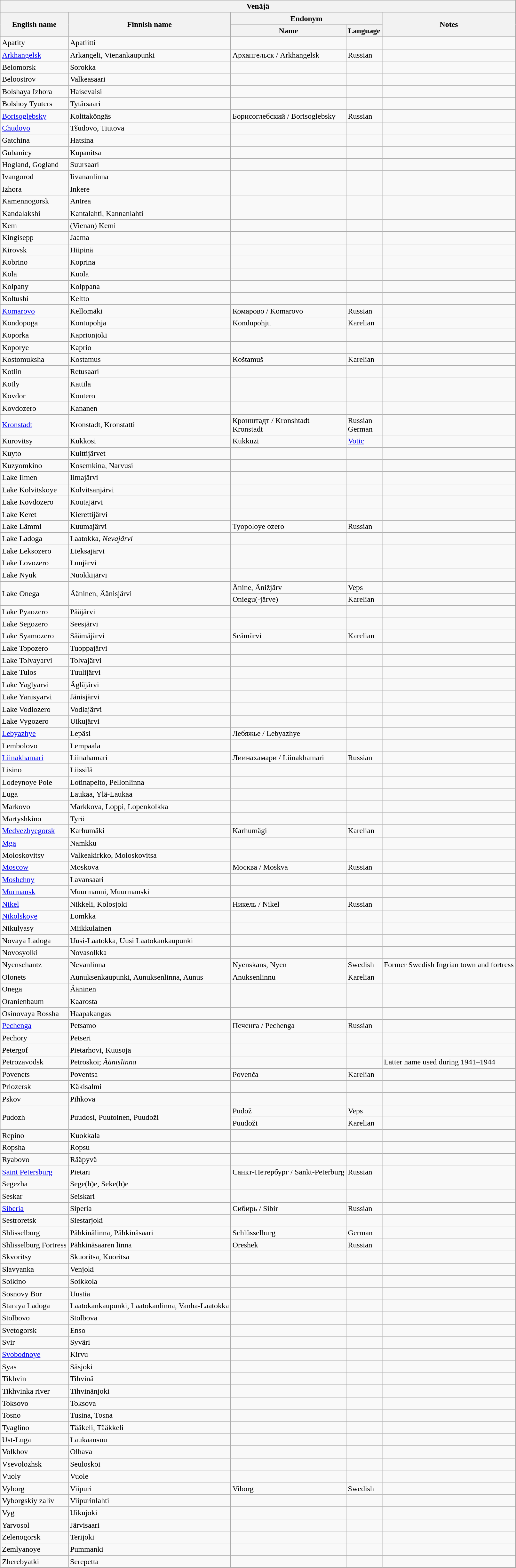<table class="wikitable sortable">
<tr>
<th colspan="5"> Venäjä</th>
</tr>
<tr>
<th rowspan="2">English name</th>
<th rowspan="2">Finnish name</th>
<th colspan="2">Endonym</th>
<th rowspan="2">Notes</th>
</tr>
<tr>
<th>Name</th>
<th>Language</th>
</tr>
<tr>
<td>Apatity</td>
<td>Apatiitti</td>
<td></td>
<td></td>
<td></td>
</tr>
<tr>
<td><a href='#'>Arkhangelsk</a></td>
<td>Arkangeli, Vienankaupunki</td>
<td>Архангельск / Arkhangelsk</td>
<td>Russian</td>
<td></td>
</tr>
<tr>
<td>Belomorsk</td>
<td>Sorokka</td>
<td></td>
<td></td>
<td></td>
</tr>
<tr>
<td>Beloostrov</td>
<td>Valkeasaari</td>
<td></td>
<td></td>
<td></td>
</tr>
<tr>
<td>Bolshaya Izhora</td>
<td>Haisevaisi</td>
<td></td>
<td></td>
<td></td>
</tr>
<tr>
<td>Bolshoy Tyuters</td>
<td>Tytärsaari</td>
<td></td>
<td></td>
<td></td>
</tr>
<tr>
<td><a href='#'>Borisoglebsky</a></td>
<td>Kolttaköngäs</td>
<td>Борисоглебский / Borisoglebsky</td>
<td>Russian</td>
<td></td>
</tr>
<tr>
<td><a href='#'>Chudovo</a></td>
<td>Tšudovo, Tiutova</td>
<td></td>
<td></td>
<td></td>
</tr>
<tr>
<td>Gatchina</td>
<td>Hatsina</td>
<td></td>
<td></td>
<td></td>
</tr>
<tr>
<td>Gubanicy</td>
<td>Kupanitsa</td>
<td></td>
<td></td>
<td></td>
</tr>
<tr>
<td>Hogland, Gogland</td>
<td>Suursaari</td>
<td></td>
<td></td>
<td></td>
</tr>
<tr>
<td>Ivangorod</td>
<td>Iivananlinna</td>
<td></td>
<td></td>
<td></td>
</tr>
<tr>
<td>Izhora</td>
<td>Inkere</td>
<td></td>
<td></td>
<td></td>
</tr>
<tr>
<td>Kamennogorsk</td>
<td>Antrea</td>
<td></td>
<td></td>
<td></td>
</tr>
<tr>
<td>Kandalakshi</td>
<td>Kantalahti, Kannanlahti</td>
<td></td>
<td></td>
<td></td>
</tr>
<tr>
<td>Kem</td>
<td>(Vienan) Kemi</td>
<td></td>
<td></td>
<td></td>
</tr>
<tr>
<td>Kingisepp</td>
<td>Jaama</td>
<td></td>
<td></td>
<td></td>
</tr>
<tr>
<td>Kirovsk</td>
<td>Hiipinä</td>
<td></td>
<td></td>
<td></td>
</tr>
<tr>
<td>Kobrino</td>
<td>Koprina</td>
<td></td>
<td></td>
<td></td>
</tr>
<tr>
<td>Kola</td>
<td>Kuola</td>
<td></td>
<td></td>
<td></td>
</tr>
<tr>
<td>Kolpany</td>
<td>Kolppana</td>
<td></td>
<td></td>
<td></td>
</tr>
<tr>
<td>Koltushi</td>
<td>Keltto</td>
<td></td>
<td></td>
<td></td>
</tr>
<tr>
<td><a href='#'>Komarovo</a></td>
<td>Kellomäki</td>
<td>Комарово / Komarovo</td>
<td>Russian</td>
<td></td>
</tr>
<tr>
<td>Kondopoga</td>
<td>Kontupohja</td>
<td>Kondupohju</td>
<td>Karelian</td>
<td></td>
</tr>
<tr>
<td>Koporka</td>
<td>Kaprionjoki</td>
<td></td>
<td></td>
<td></td>
</tr>
<tr>
<td>Koporye</td>
<td>Kaprio</td>
<td></td>
<td></td>
<td></td>
</tr>
<tr>
<td>Kostomuksha</td>
<td>Kostamus</td>
<td>Koštamuš</td>
<td>Karelian</td>
<td></td>
</tr>
<tr>
<td>Kotlin</td>
<td>Retusaari</td>
<td></td>
<td></td>
<td></td>
</tr>
<tr>
<td>Kotly</td>
<td>Kattila</td>
<td></td>
<td></td>
<td></td>
</tr>
<tr>
<td>Kovdor</td>
<td>Koutero</td>
<td></td>
<td></td>
<td></td>
</tr>
<tr>
<td>Kovdozero</td>
<td>Kananen</td>
<td></td>
<td></td>
<td></td>
</tr>
<tr>
<td><a href='#'>Kronstadt</a></td>
<td>Kronstadt, Kronstatti</td>
<td>Кронштадт / Kronshtadt<br>Kronstadt</td>
<td>Russian<br>German</td>
<td></td>
</tr>
<tr>
<td>Kurovitsy</td>
<td>Kukkosi</td>
<td>Kukkuzi</td>
<td><a href='#'>Votic</a></td>
<td></td>
</tr>
<tr>
<td>Kuyto</td>
<td>Kuittijärvet</td>
<td></td>
<td></td>
<td></td>
</tr>
<tr>
<td>Kuzyomkino</td>
<td>Kosemkina, Narvusi</td>
<td></td>
<td></td>
<td></td>
</tr>
<tr>
<td>Lake Ilmen</td>
<td>Ilmajärvi</td>
<td></td>
<td></td>
<td></td>
</tr>
<tr>
<td>Lake Kolvitskoye</td>
<td>Kolvitsanjärvi</td>
<td></td>
<td></td>
<td></td>
</tr>
<tr>
<td>Lake Kovdozero</td>
<td>Koutajärvi</td>
<td></td>
<td></td>
<td></td>
</tr>
<tr>
<td>Lake Keret</td>
<td>Kierettijärvi</td>
<td></td>
<td></td>
<td></td>
</tr>
<tr>
<td>Lake Lämmi</td>
<td>Kuumajärvi</td>
<td>Tyopoloye ozero</td>
<td>Russian</td>
<td></td>
</tr>
<tr>
<td>Lake Ladoga</td>
<td>Laatokka, <em>Nevajärvi</em></td>
<td></td>
<td></td>
<td></td>
</tr>
<tr>
<td>Lake Leksozero</td>
<td>Lieksajärvi</td>
<td></td>
<td></td>
<td></td>
</tr>
<tr>
<td>Lake Lovozero</td>
<td>Luujärvi</td>
<td></td>
<td></td>
<td></td>
</tr>
<tr>
<td>Lake Nyuk</td>
<td>Nuokkijärvi</td>
<td></td>
<td></td>
<td></td>
</tr>
<tr>
<td rowspan="2">Lake Onega</td>
<td rowspan="2">Ääninen, Äänisjärvi</td>
<td>Änine, Änižjärv</td>
<td>Veps</td>
<td></td>
</tr>
<tr>
<td>Oniegu(-järve)</td>
<td>Karelian</td>
<td></td>
</tr>
<tr>
<td>Lake Pyaozero</td>
<td>Pääjärvi</td>
<td></td>
<td></td>
<td></td>
</tr>
<tr>
<td>Lake Segozero</td>
<td>Seesjärvi</td>
<td></td>
<td></td>
<td></td>
</tr>
<tr>
<td>Lake Syamozero</td>
<td>Säämäjärvi</td>
<td>Seämärvi</td>
<td>Karelian</td>
<td></td>
</tr>
<tr>
<td>Lake Topozero</td>
<td>Tuoppajärvi</td>
<td></td>
<td></td>
<td></td>
</tr>
<tr>
<td>Lake Tolvayarvi</td>
<td>Tolvajärvi</td>
<td></td>
<td></td>
<td></td>
</tr>
<tr>
<td>Lake Tulos</td>
<td>Tuulijärvi</td>
<td></td>
<td></td>
<td></td>
</tr>
<tr>
<td>Lake Yaglyarvi</td>
<td>Ägläjärvi</td>
<td></td>
<td></td>
<td></td>
</tr>
<tr>
<td>Lake Yanisyarvi</td>
<td>Jänisjärvi</td>
<td></td>
<td></td>
<td></td>
</tr>
<tr>
<td>Lake Vodlozero</td>
<td>Vodlajärvi</td>
<td></td>
<td></td>
<td></td>
</tr>
<tr>
<td>Lake Vygozero</td>
<td>Uikujärvi</td>
<td></td>
<td></td>
<td></td>
</tr>
<tr>
<td><a href='#'>Lebyazhye</a></td>
<td>Lepäsi</td>
<td>Лебяжье / Lebyazhye</td>
<td></td>
<td></td>
</tr>
<tr>
<td>Lembolovo</td>
<td>Lempaala</td>
<td></td>
<td></td>
<td></td>
</tr>
<tr>
<td><a href='#'>Liinakhamari</a></td>
<td>Liinahamari</td>
<td>Лиинахамари / Liinakhamari</td>
<td>Russian</td>
</tr>
<tr>
<td>Lisino</td>
<td>Liissilä</td>
<td></td>
<td></td>
<td></td>
</tr>
<tr>
<td>Lodeynoye Pole</td>
<td>Lotinapelto, Pellonlinna</td>
<td></td>
<td></td>
<td></td>
</tr>
<tr>
<td>Luga</td>
<td>Laukaa, Ylä-Laukaa</td>
<td></td>
<td></td>
<td></td>
</tr>
<tr>
<td>Markovo</td>
<td>Markkova, Loppi, Lopenkolkka</td>
<td></td>
<td></td>
<td></td>
</tr>
<tr>
<td>Martyshkino</td>
<td>Tyrö</td>
<td></td>
<td></td>
<td></td>
</tr>
<tr>
<td><a href='#'>Medvezhyegorsk</a></td>
<td>Karhumäki</td>
<td>Karhumägi</td>
<td>Karelian</td>
<td></td>
</tr>
<tr>
<td><a href='#'>Mga</a></td>
<td>Namkku</td>
<td></td>
<td></td>
<td></td>
</tr>
<tr>
<td>Moloskovitsy</td>
<td>Valkeakirkko, Moloskovitsa</td>
<td></td>
<td></td>
<td></td>
</tr>
<tr>
<td><a href='#'>Moscow</a></td>
<td>Moskova</td>
<td>Москва / Moskva</td>
<td>Russian</td>
<td></td>
</tr>
<tr>
<td><a href='#'>Moshchny</a></td>
<td>Lavansaari</td>
<td></td>
<td></td>
<td></td>
</tr>
<tr>
<td><a href='#'>Murmansk</a></td>
<td>Muurmanni, Muurmanski</td>
<td></td>
<td></td>
<td></td>
</tr>
<tr>
<td><a href='#'>Nikel</a></td>
<td>Nikkeli, Kolosjoki</td>
<td>Никель / Nikel</td>
<td>Russian</td>
<td></td>
</tr>
<tr>
<td><a href='#'>Nikolskoye</a></td>
<td>Lomkka</td>
<td></td>
<td></td>
<td></td>
</tr>
<tr>
<td>Nikulyasy</td>
<td>Miikkulainen</td>
<td></td>
<td></td>
<td></td>
</tr>
<tr>
<td>Novaya Ladoga</td>
<td>Uusi-Laatokka, Uusi Laatokankaupunki</td>
<td></td>
<td></td>
<td></td>
</tr>
<tr>
<td>Novosyolki</td>
<td>Novasolkka</td>
<td></td>
<td></td>
<td></td>
</tr>
<tr>
<td>Nyenschantz</td>
<td>Nevanlinna</td>
<td>Nyenskans, Nyen</td>
<td>Swedish</td>
<td>Former Swedish Ingrian town and fortress</td>
</tr>
<tr>
<td>Olonets</td>
<td>Aunuksenkaupunki, Aunuksenlinna, Aunus</td>
<td>Anuksenlinnu</td>
<td>Karelian</td>
<td></td>
</tr>
<tr>
<td>Onega</td>
<td>Ääninen</td>
<td></td>
<td></td>
<td></td>
</tr>
<tr>
<td>Oranienbaum</td>
<td>Kaarosta</td>
<td></td>
<td></td>
<td></td>
</tr>
<tr>
<td>Osinovaya Rossha</td>
<td>Haapakangas</td>
<td></td>
<td></td>
<td></td>
</tr>
<tr>
<td><a href='#'>Pechenga</a></td>
<td>Petsamo</td>
<td>Печенга / Pechenga</td>
<td>Russian</td>
<td></td>
</tr>
<tr>
<td>Pechory</td>
<td>Petseri</td>
<td></td>
<td></td>
<td></td>
</tr>
<tr>
<td>Petergof</td>
<td>Pietarhovi, Kuusoja</td>
<td></td>
<td></td>
<td></td>
</tr>
<tr>
<td>Petrozavodsk</td>
<td>Petroskoi; <em>Äänislinna</em></td>
<td></td>
<td></td>
<td>Latter name used during 1941–1944</td>
</tr>
<tr>
<td>Povenets</td>
<td>Poventsa</td>
<td>Povenča</td>
<td>Karelian</td>
<td></td>
</tr>
<tr>
<td>Priozersk</td>
<td>Käkisalmi</td>
<td></td>
<td></td>
<td></td>
</tr>
<tr>
<td>Pskov</td>
<td>Pihkova</td>
<td></td>
<td></td>
<td></td>
</tr>
<tr>
<td rowspan="2">Pudozh</td>
<td rowspan="2">Puudosi, Puutoinen, Puudoži</td>
<td>Pudož</td>
<td>Veps</td>
<td></td>
</tr>
<tr>
<td>Puudoži</td>
<td>Karelian</td>
<td></td>
</tr>
<tr>
<td>Repino</td>
<td>Kuokkala</td>
<td></td>
<td></td>
<td></td>
</tr>
<tr>
<td>Ropsha</td>
<td>Ropsu</td>
<td></td>
<td></td>
<td></td>
</tr>
<tr>
<td>Ryabovo</td>
<td>Rääpyvä</td>
<td></td>
<td></td>
<td></td>
</tr>
<tr>
<td><a href='#'>Saint Petersburg</a></td>
<td>Pietari</td>
<td>Санкт-Петербург / Sankt-Peterburg</td>
<td>Russian</td>
<td></td>
</tr>
<tr>
<td>Segezha</td>
<td>Sege(h)e, Seke(h)e</td>
<td></td>
<td></td>
<td></td>
</tr>
<tr>
<td>Seskar</td>
<td>Seiskari</td>
<td></td>
<td></td>
<td></td>
</tr>
<tr>
<td><a href='#'>Siberia</a></td>
<td>Siperia</td>
<td>Сибирь / Sibir</td>
<td>Russian</td>
<td></td>
</tr>
<tr>
<td>Sestroretsk</td>
<td>Siestarjoki</td>
<td></td>
<td></td>
<td></td>
</tr>
<tr>
<td>Shlisselburg</td>
<td>Pähkinälinna, Pähkinäsaari</td>
<td>Schlüsselburg</td>
<td>German</td>
<td></td>
</tr>
<tr>
<td>Shlisselburg Fortress</td>
<td>Pähkinäsaaren linna</td>
<td>Oreshek</td>
<td>Russian</td>
<td></td>
</tr>
<tr>
<td>Skvoritsy</td>
<td>Skuoritsa, Kuoritsa</td>
<td></td>
<td></td>
<td></td>
</tr>
<tr>
<td>Slavyanka</td>
<td>Venjoki</td>
<td></td>
<td></td>
<td></td>
</tr>
<tr>
<td>Soikino</td>
<td>Soikkola</td>
<td></td>
<td></td>
<td></td>
</tr>
<tr>
<td>Sosnovy Bor</td>
<td>Uustia</td>
<td></td>
<td></td>
<td></td>
</tr>
<tr>
<td>Staraya Ladoga</td>
<td>Laatokankaupunki, Laatokanlinna, Vanha-Laatokka</td>
<td></td>
<td></td>
<td></td>
</tr>
<tr>
<td>Stolbovo</td>
<td>Stolbova</td>
<td></td>
<td></td>
<td></td>
</tr>
<tr>
<td>Svetogorsk</td>
<td>Enso</td>
<td></td>
<td></td>
<td></td>
</tr>
<tr>
<td>Svir</td>
<td>Syväri</td>
<td></td>
<td></td>
<td></td>
</tr>
<tr>
<td><a href='#'>Svobodnoye</a></td>
<td>Kirvu</td>
<td></td>
<td></td>
<td></td>
</tr>
<tr>
<td>Syas</td>
<td>Säsjoki</td>
<td></td>
<td></td>
<td></td>
</tr>
<tr>
<td>Tikhvin</td>
<td>Tihvinä</td>
<td></td>
<td></td>
<td></td>
</tr>
<tr>
<td>Tikhvinka river</td>
<td>Tihvinänjoki</td>
<td></td>
<td></td>
<td></td>
</tr>
<tr>
<td>Toksovo</td>
<td>Toksova</td>
<td></td>
<td></td>
<td></td>
</tr>
<tr>
<td>Tosno</td>
<td>Tusina, Tosna</td>
<td></td>
<td></td>
<td></td>
</tr>
<tr>
<td>Tyaglino</td>
<td>Tääkeli, Tääkkeli</td>
<td></td>
<td></td>
<td></td>
</tr>
<tr>
<td>Ust-Luga</td>
<td>Laukaansuu</td>
<td></td>
<td></td>
<td></td>
</tr>
<tr>
<td>Volkhov</td>
<td>Olhava</td>
<td></td>
<td></td>
<td></td>
</tr>
<tr>
<td>Vsevolozhsk</td>
<td>Seuloskoi</td>
<td></td>
<td></td>
<td></td>
</tr>
<tr>
<td>Vuoly</td>
<td>Vuole</td>
<td></td>
<td></td>
<td></td>
</tr>
<tr>
<td>Vyborg</td>
<td>Viipuri</td>
<td>Viborg</td>
<td>Swedish</td>
<td></td>
</tr>
<tr>
<td>Vyborgskiy zaliv</td>
<td>Viipurinlahti</td>
<td></td>
<td></td>
<td></td>
</tr>
<tr>
<td>Vyg</td>
<td>Uikujoki</td>
<td></td>
<td></td>
<td></td>
</tr>
<tr>
<td>Yarvosol</td>
<td>Järvisaari</td>
<td></td>
<td></td>
<td></td>
</tr>
<tr>
<td>Zelenogorsk</td>
<td>Terijoki</td>
<td></td>
<td></td>
<td></td>
</tr>
<tr>
<td>Zemlyanoye</td>
<td>Pummanki</td>
<td></td>
<td></td>
<td></td>
</tr>
<tr>
<td>Zherebyatki</td>
<td>Serepetta</td>
<td></td>
<td></td>
<td></td>
</tr>
</table>
